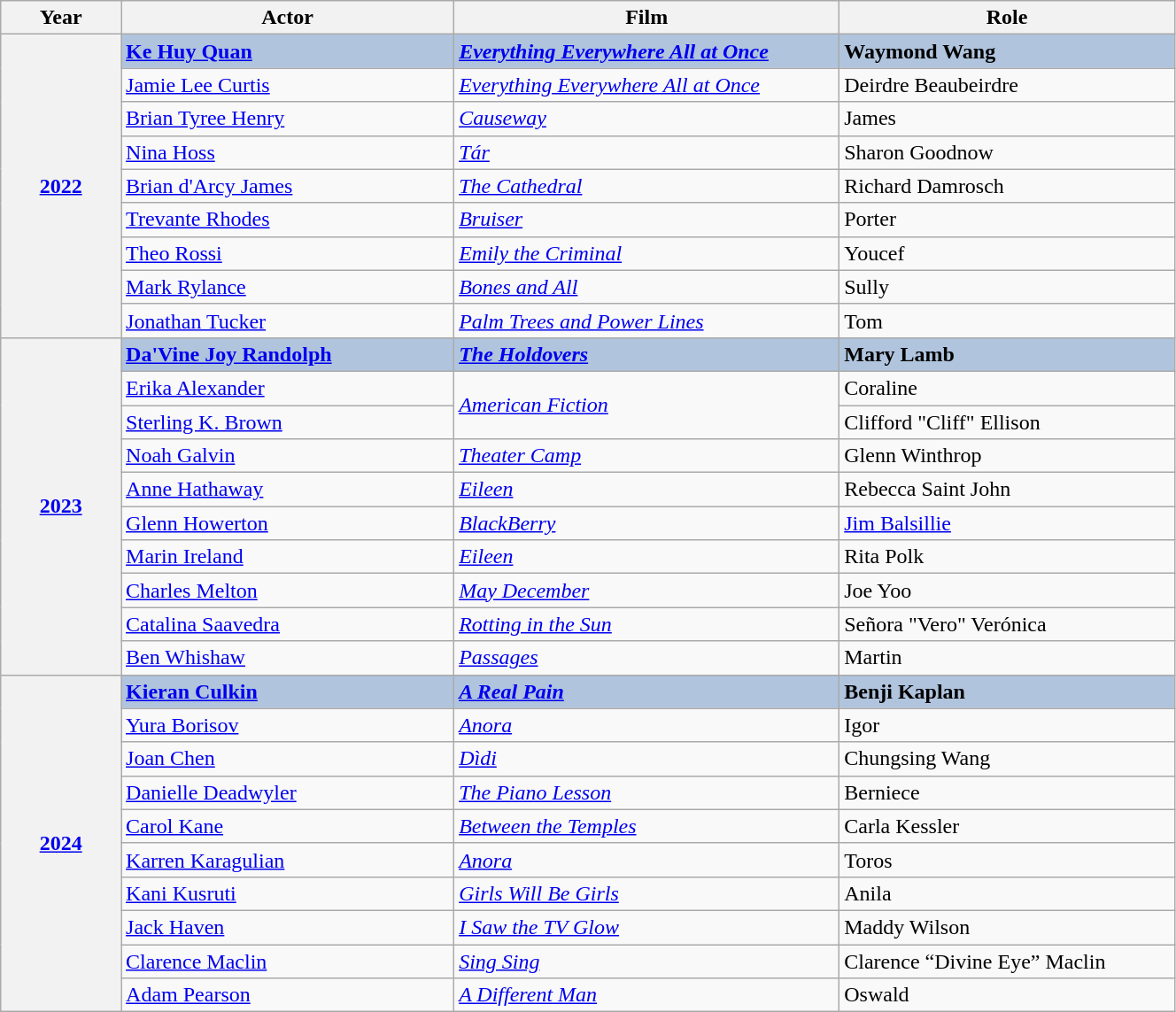<table class="wikitable" width="70%" cellpadding="5">
<tr>
<th width="100">Year</th>
<th width="300">Actor</th>
<th width="350">Film</th>
<th width="300">Role</th>
</tr>
<tr>
<th rowspan="9" style="text-align:center;"><a href='#'>2022</a><br></th>
<td style="background:#B0C4DE;"><strong><a href='#'>Ke Huy Quan</a></strong></td>
<td style="background:#B0C4DE;"><strong><em><a href='#'>Everything Everywhere All at Once</a></em></strong></td>
<td style="background:#B0C4DE;"><strong>Waymond Wang</strong></td>
</tr>
<tr>
<td><a href='#'>Jamie Lee Curtis</a></td>
<td><em><a href='#'>Everything Everywhere All at Once</a></em></td>
<td>Deirdre Beaubeirdre</td>
</tr>
<tr>
<td><a href='#'>Brian Tyree Henry</a></td>
<td><em><a href='#'>Causeway</a></em></td>
<td>James</td>
</tr>
<tr>
<td><a href='#'>Nina Hoss</a></td>
<td><em><a href='#'>Tár</a></em></td>
<td>Sharon Goodnow</td>
</tr>
<tr>
<td><a href='#'>Brian d'Arcy James</a></td>
<td><em><a href='#'>The Cathedral</a></em></td>
<td>Richard Damrosch</td>
</tr>
<tr>
<td><a href='#'>Trevante Rhodes</a></td>
<td><em><a href='#'>Bruiser</a></em></td>
<td>Porter</td>
</tr>
<tr>
<td><a href='#'>Theo Rossi</a></td>
<td><em><a href='#'>Emily the Criminal</a></em></td>
<td>Youcef</td>
</tr>
<tr>
<td><a href='#'>Mark Rylance</a></td>
<td><em><a href='#'>Bones and All</a></em></td>
<td>Sully</td>
</tr>
<tr>
<td><a href='#'>Jonathan Tucker</a></td>
<td><em><a href='#'>Palm Trees and Power Lines</a></em></td>
<td>Tom</td>
</tr>
<tr>
<th rowspan="10"><a href='#'>2023</a></th>
<td style="background:#B0C4DE;"><strong><a href='#'>Da'Vine Joy Randolph</a></strong></td>
<td style="background:#B0C4DE;"><strong><em><a href='#'>The Holdovers</a></em></strong></td>
<td style="background:#B0C4DE;"><strong>Mary Lamb</strong></td>
</tr>
<tr>
<td><a href='#'>Erika Alexander</a></td>
<td rowspan="2"><em><a href='#'>American Fiction</a></em></td>
<td>Coraline</td>
</tr>
<tr>
<td><a href='#'>Sterling K. Brown</a></td>
<td>Clifford "Cliff" Ellison</td>
</tr>
<tr>
<td><a href='#'>Noah Galvin</a></td>
<td><em><a href='#'>Theater Camp</a></em></td>
<td>Glenn Winthrop</td>
</tr>
<tr>
<td><a href='#'>Anne Hathaway</a></td>
<td><em><a href='#'>Eileen</a></em></td>
<td>Rebecca Saint John</td>
</tr>
<tr>
<td><a href='#'>Glenn Howerton</a></td>
<td><em><a href='#'>BlackBerry</a></em></td>
<td><a href='#'>Jim Balsillie</a></td>
</tr>
<tr>
<td><a href='#'>Marin Ireland</a></td>
<td><em><a href='#'>Eileen</a></em></td>
<td>Rita Polk</td>
</tr>
<tr>
<td><a href='#'>Charles Melton</a></td>
<td><em><a href='#'>May December</a></em></td>
<td>Joe Yoo</td>
</tr>
<tr>
<td><a href='#'>Catalina Saavedra</a></td>
<td><em><a href='#'>Rotting in the Sun</a></em></td>
<td>Señora "Vero" Verónica</td>
</tr>
<tr>
<td><a href='#'>Ben Whishaw</a></td>
<td><em><a href='#'>Passages</a></em></td>
<td>Martin</td>
</tr>
<tr>
<th rowspan="10" align="center"><a href='#'>2024</a></th>
<td style="background:#B0C4DE;"><strong><a href='#'>Kieran Culkin</a></strong></td>
<td style="background:#B0C4DE;"><strong><em><a href='#'>A Real Pain</a></em></strong></td>
<td style="background:#B0C4DE;"><strong>Benji Kaplan</strong></td>
</tr>
<tr>
<td><a href='#'>Yura Borisov</a></td>
<td><em><a href='#'>Anora</a></em></td>
<td>Igor</td>
</tr>
<tr>
<td><a href='#'>Joan Chen</a></td>
<td><em><a href='#'>Dìdi</a></em></td>
<td>Chungsing Wang</td>
</tr>
<tr>
<td><a href='#'>Danielle Deadwyler</a></td>
<td><a href='#'><em>The Piano Lesson</em></a></td>
<td>Berniece</td>
</tr>
<tr>
<td><a href='#'>Carol Kane</a></td>
<td><em><a href='#'>Between the Temples</a></em></td>
<td>Carla Kessler</td>
</tr>
<tr>
<td><a href='#'>Karren Karagulian</a></td>
<td><em><a href='#'>Anora</a></em></td>
<td>Toros</td>
</tr>
<tr>
<td><a href='#'>Kani Kusruti</a></td>
<td><a href='#'><em>Girls Will Be Girls</em></a></td>
<td>Anila</td>
</tr>
<tr>
<td><a href='#'>Jack Haven</a></td>
<td><em><a href='#'>I Saw the TV Glow</a></em></td>
<td>Maddy Wilson</td>
</tr>
<tr>
<td><a href='#'>Clarence Maclin</a></td>
<td><a href='#'><em>Sing Sing</em></a></td>
<td>Clarence “Divine Eye” Maclin</td>
</tr>
<tr>
<td><a href='#'>Adam Pearson</a></td>
<td><em><a href='#'>A Different Man</a></em></td>
<td>Oswald</td>
</tr>
</table>
